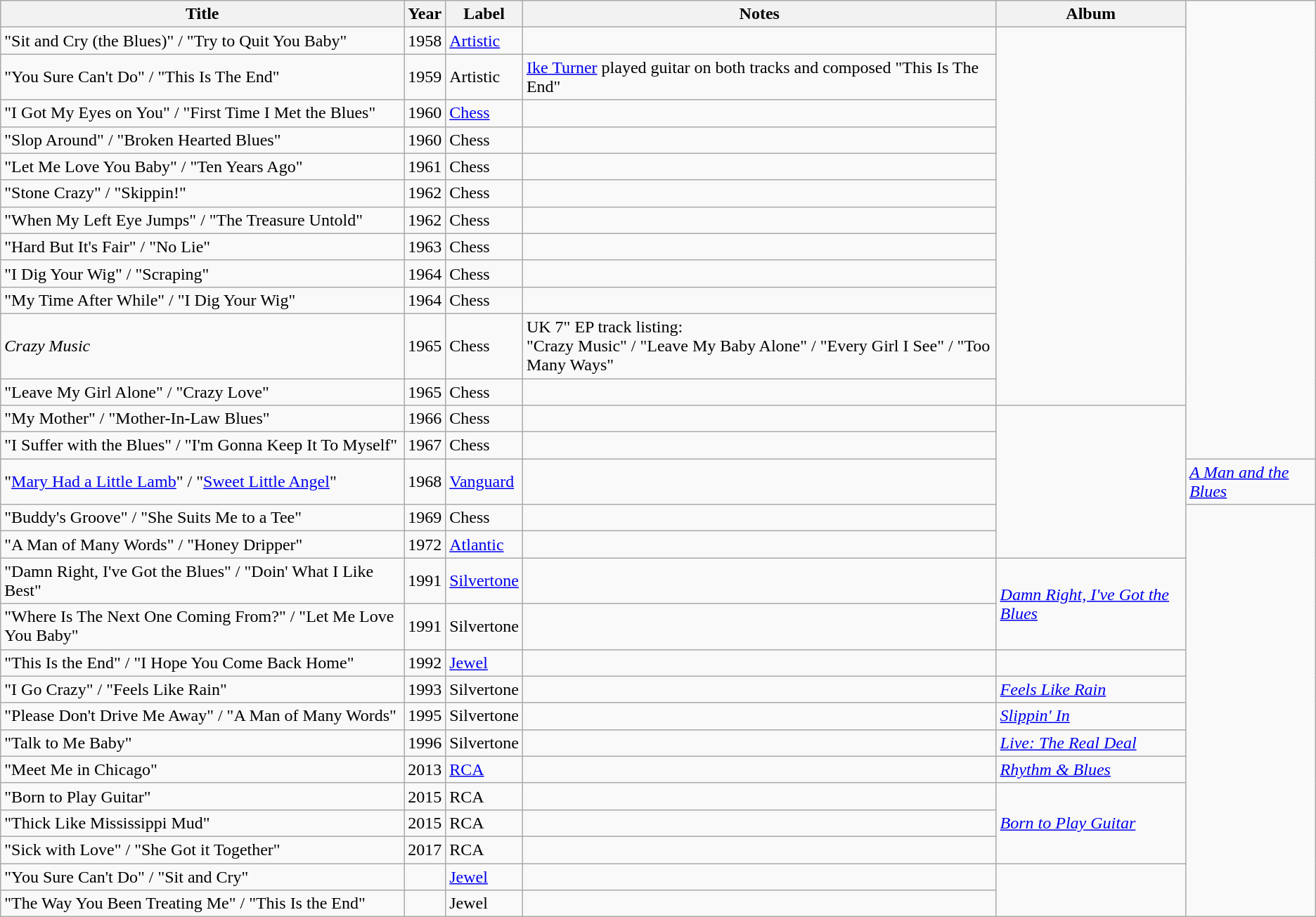<table class="wikitable">
<tr>
<th>Title</th>
<th>Year</th>
<th>Label</th>
<th>Notes</th>
<th>Album</th>
</tr>
<tr>
<td>"Sit and Cry (the Blues)" / "Try to Quit You Baby"</td>
<td>1958</td>
<td><a href='#'>Artistic</a></td>
<td></td>
<td rowspan="12"></td>
</tr>
<tr>
<td>"You Sure Can't Do" / "This Is The End"</td>
<td>1959</td>
<td>Artistic</td>
<td><a href='#'>Ike Turner</a> played guitar on both tracks and composed "This Is The End" </td>
</tr>
<tr>
<td>"I Got My Eyes on You" / "First Time I Met the Blues"</td>
<td>1960</td>
<td><a href='#'>Chess</a></td>
<td></td>
</tr>
<tr>
<td>"Slop Around" / "Broken Hearted Blues"</td>
<td>1960</td>
<td>Chess</td>
<td></td>
</tr>
<tr>
<td>"Let Me Love You Baby" / "Ten Years Ago"</td>
<td>1961</td>
<td>Chess</td>
<td></td>
</tr>
<tr>
<td>"Stone Crazy" / "Skippin!"</td>
<td>1962</td>
<td>Chess</td>
<td></td>
</tr>
<tr>
<td>"When My Left Eye Jumps" / "The Treasure Untold"</td>
<td>1962</td>
<td>Chess</td>
<td></td>
</tr>
<tr>
<td>"Hard But It's Fair" / "No Lie"</td>
<td>1963</td>
<td>Chess</td>
<td></td>
</tr>
<tr>
<td>"I Dig Your Wig" / "Scraping"</td>
<td>1964</td>
<td>Chess</td>
<td></td>
</tr>
<tr>
<td>"My Time After While" / "I Dig Your Wig"</td>
<td>1964</td>
<td>Chess</td>
<td></td>
</tr>
<tr>
<td><em>Crazy Music</em></td>
<td>1965</td>
<td>Chess</td>
<td>UK 7" EP track listing:<br>"Crazy Music" / "Leave My Baby Alone" / "Every Girl I See" / "Too Many Ways"</td>
</tr>
<tr>
<td>"Leave My Girl Alone" / "Crazy Love"</td>
<td>1965</td>
<td>Chess</td>
<td></td>
</tr>
<tr>
<td>"My Mother" / "Mother-In-Law Blues"</td>
<td>1966</td>
<td>Chess</td>
<td></td>
<td rowspan="5"></td>
</tr>
<tr>
<td>"I Suffer with the Blues" / "I'm Gonna Keep It To Myself"</td>
<td>1967</td>
<td>Chess</td>
<td></td>
</tr>
<tr>
<td>"<a href='#'>Mary Had a Little Lamb</a>" / "<a href='#'>Sweet Little Angel</a>"</td>
<td>1968</td>
<td><a href='#'>Vanguard</a></td>
<td></td>
<td><em><a href='#'>A Man and the Blues</a></em></td>
</tr>
<tr>
<td>"Buddy's Groove" / "She Suits Me to a Tee"</td>
<td>1969</td>
<td>Chess</td>
<td></td>
</tr>
<tr>
<td>"A Man of Many Words" / "Honey Dripper"</td>
<td>1972</td>
<td><a href='#'>Atlantic</a></td>
<td></td>
</tr>
<tr>
<td>"Damn Right, I've Got the Blues" / "Doin' What I Like Best"</td>
<td>1991</td>
<td><a href='#'>Silvertone</a></td>
<td></td>
<td rowspan="2"><em><a href='#'>Damn Right, I've Got the Blues</a></em></td>
</tr>
<tr>
<td>"Where Is The Next One Coming From?" / "Let Me Love You Baby"</td>
<td>1991</td>
<td>Silvertone</td>
<td></td>
</tr>
<tr>
<td>"This Is the End" / "I Hope You Come Back Home"</td>
<td>1992</td>
<td><a href='#'>Jewel</a></td>
<td></td>
<td></td>
</tr>
<tr>
<td>"I Go Crazy" / "Feels Like Rain"</td>
<td>1993</td>
<td>Silvertone</td>
<td></td>
<td><em><a href='#'>Feels Like Rain</a></em></td>
</tr>
<tr>
<td>"Please Don't Drive Me Away" / "A Man of Many Words"</td>
<td>1995</td>
<td>Silvertone</td>
<td></td>
<td><em><a href='#'>Slippin' In</a></em></td>
</tr>
<tr>
<td>"Talk to Me Baby"</td>
<td>1996</td>
<td>Silvertone</td>
<td></td>
<td><em><a href='#'>Live: The Real Deal</a></em></td>
</tr>
<tr>
<td>"Meet Me in Chicago"</td>
<td>2013</td>
<td><a href='#'>RCA</a></td>
<td></td>
<td><em><a href='#'>Rhythm & Blues</a></em></td>
</tr>
<tr>
<td>"Born to Play Guitar"</td>
<td>2015</td>
<td>RCA</td>
<td></td>
<td rowspan="3"><em><a href='#'>Born to Play Guitar</a></em></td>
</tr>
<tr>
<td>"Thick Like Mississippi Mud"</td>
<td>2015</td>
<td>RCA</td>
<td></td>
</tr>
<tr>
<td>"Sick with Love" / "She Got it Together"</td>
<td>2017</td>
<td>RCA</td>
<td></td>
</tr>
<tr>
<td>"You Sure Can't Do" / "Sit and Cry"</td>
<td></td>
<td><a href='#'>Jewel</a></td>
<td></td>
<td rowspan="3"></td>
</tr>
<tr>
<td>"The Way You Been Treating Me" / "This Is the End"</td>
<td></td>
<td>Jewel</td>
<td></td>
</tr>
</table>
